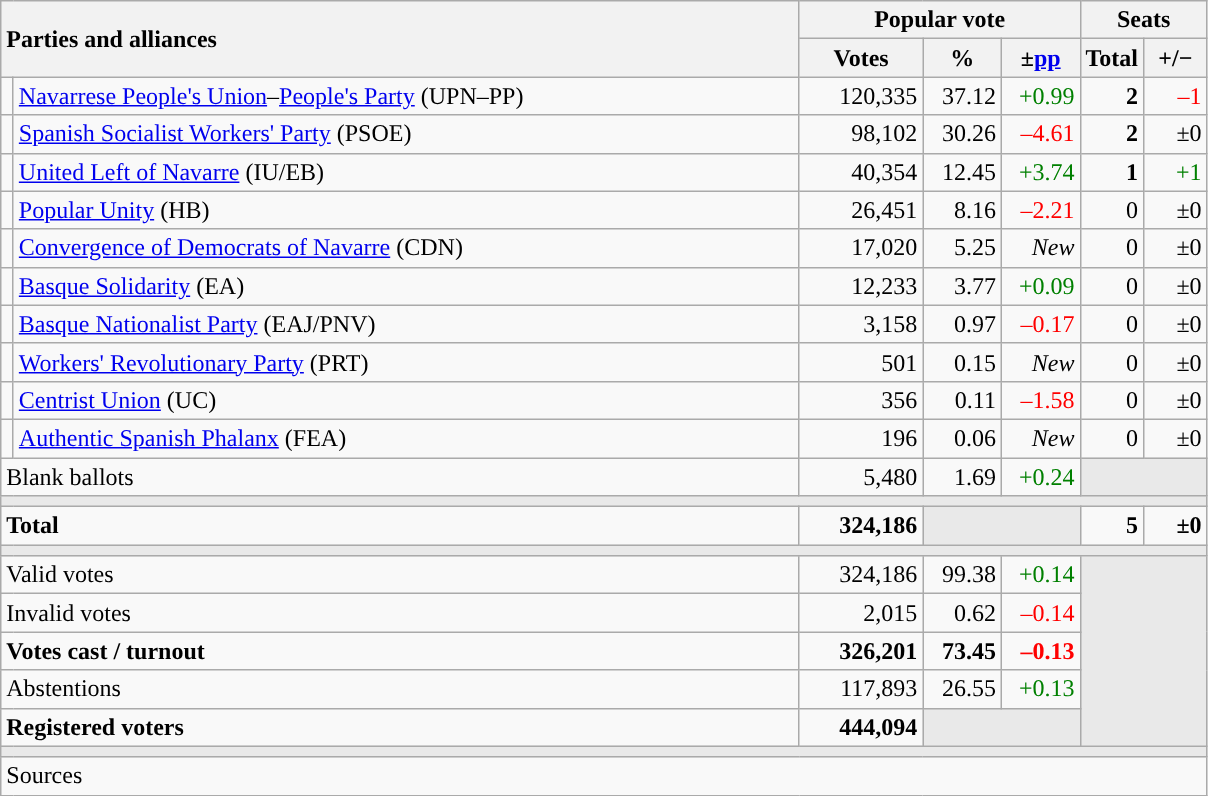<table class="wikitable" style="text-align:right;">
<tr>
<th style="text-align:left;" rowspan="2" colspan="2" width="525">Parties and alliances</th>
<th colspan="3">Popular vote</th>
<th colspan="2">Seats</th>
</tr>
<tr>
<th width="75">Votes</th>
<th width="45">%</th>
<th width="45">±<a href='#'>pp</a></th>
<th width="35">Total</th>
<th width="35">+/−</th>
</tr>
<tr>
<td width="1" style="color:inherit;background:"></td>
<td align="left"><a href='#'>Navarrese People's Union</a>–<a href='#'>People's Party</a> (UPN–PP)</td>
<td>120,335</td>
<td>37.12</td>
<td style="color:green;">+0.99</td>
<td><strong>2</strong></td>
<td style="color:red;">–1</td>
</tr>
<tr>
<td style="color:inherit;background:"></td>
<td align="left"><a href='#'>Spanish Socialist Workers' Party</a> (PSOE)</td>
<td>98,102</td>
<td>30.26</td>
<td style="color:red;">–4.61</td>
<td><strong>2</strong></td>
<td>±0</td>
</tr>
<tr>
<td style="color:inherit;background:"></td>
<td align="left"><a href='#'>United Left of Navarre</a> (IU/EB)</td>
<td>40,354</td>
<td>12.45</td>
<td style="color:green;">+3.74</td>
<td><strong>1</strong></td>
<td style="color:green;">+1</td>
</tr>
<tr>
<td style="color:inherit;background:"></td>
<td align="left"><a href='#'>Popular Unity</a> (HB)</td>
<td>26,451</td>
<td>8.16</td>
<td style="color:red;">–2.21</td>
<td>0</td>
<td>±0</td>
</tr>
<tr>
<td style="color:inherit;background:"></td>
<td align="left"><a href='#'>Convergence of Democrats of Navarre</a> (CDN)</td>
<td>17,020</td>
<td>5.25</td>
<td><em>New</em></td>
<td>0</td>
<td>±0</td>
</tr>
<tr>
<td style="color:inherit;background:"></td>
<td align="left"><a href='#'>Basque Solidarity</a> (EA)</td>
<td>12,233</td>
<td>3.77</td>
<td style="color:green;">+0.09</td>
<td>0</td>
<td>±0</td>
</tr>
<tr>
<td style="color:inherit;background:"></td>
<td align="left"><a href='#'>Basque Nationalist Party</a> (EAJ/PNV)</td>
<td>3,158</td>
<td>0.97</td>
<td style="color:red;">–0.17</td>
<td>0</td>
<td>±0</td>
</tr>
<tr>
<td style="color:inherit;background:"></td>
<td align="left"><a href='#'>Workers' Revolutionary Party</a> (PRT)</td>
<td>501</td>
<td>0.15</td>
<td><em>New</em></td>
<td>0</td>
<td>±0</td>
</tr>
<tr>
<td style="color:inherit;background:"></td>
<td align="left"><a href='#'>Centrist Union</a> (UC)</td>
<td>356</td>
<td>0.11</td>
<td style="color:red;">–1.58</td>
<td>0</td>
<td>±0</td>
</tr>
<tr>
<td style="color:inherit;background:"></td>
<td align="left"><a href='#'>Authentic Spanish Phalanx</a> (FEA)</td>
<td>196</td>
<td>0.06</td>
<td><em>New</em></td>
<td>0</td>
<td>±0</td>
</tr>
<tr>
<td align="left" colspan="2">Blank ballots</td>
<td>5,480</td>
<td>1.69</td>
<td style="color:green;">+0.24</td>
<td bgcolor="#E9E9E9" colspan="2"></td>
</tr>
<tr>
<td colspan="7" bgcolor="#E9E9E9"></td>
</tr>
<tr style="font-weight:bold;">
<td align="left" colspan="2">Total</td>
<td>324,186</td>
<td bgcolor="#E9E9E9" colspan="2"></td>
<td>5</td>
<td>±0</td>
</tr>
<tr>
<td colspan="7" bgcolor="#E9E9E9"></td>
</tr>
<tr>
<td align="left" colspan="2">Valid votes</td>
<td>324,186</td>
<td>99.38</td>
<td style="color:green;">+0.14</td>
<td bgcolor="#E9E9E9" colspan="2" rowspan="5"></td>
</tr>
<tr>
<td align="left" colspan="2">Invalid votes</td>
<td>2,015</td>
<td>0.62</td>
<td style="color:red;">–0.14</td>
</tr>
<tr style="font-weight:bold;">
<td align="left" colspan="2">Votes cast / turnout</td>
<td>326,201</td>
<td>73.45</td>
<td style="color:red;">–0.13</td>
</tr>
<tr>
<td align="left" colspan="2">Abstentions</td>
<td>117,893</td>
<td>26.55</td>
<td style="color:green;">+0.13</td>
</tr>
<tr style="font-weight:bold;">
<td align="left" colspan="2">Registered voters</td>
<td>444,094</td>
<td bgcolor="#E9E9E9" colspan="2"></td>
</tr>
<tr>
<td colspan="7" bgcolor="#E9E9E9"></td>
</tr>
<tr>
<td align="left" colspan="7">Sources</td>
</tr>
</table>
